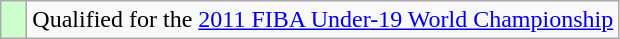<table class="wikitable">
<tr>
<td width=10px bgcolor="#ccffcc"></td>
<td>Qualified for the <a href='#'>2011 FIBA Under-19 World Championship</a></td>
</tr>
</table>
